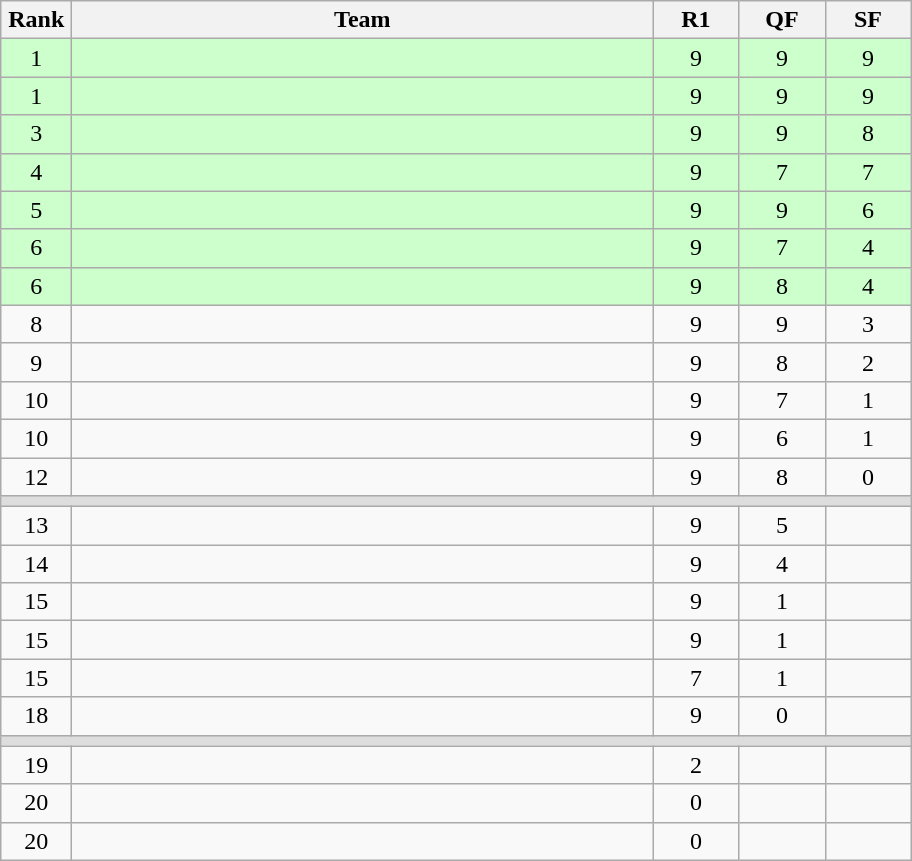<table class=wikitable style="text-align:center">
<tr>
<th width=40>Rank</th>
<th width=380>Team</th>
<th width=50>R1</th>
<th width=50>QF</th>
<th width=50>SF</th>
</tr>
<tr bgcolor="ccffcc">
<td>1</td>
<td align=left></td>
<td>9</td>
<td>9</td>
<td>9</td>
</tr>
<tr bgcolor="ccffcc">
<td>1</td>
<td align=left></td>
<td>9</td>
<td>9</td>
<td>9</td>
</tr>
<tr bgcolor="ccffcc">
<td>3</td>
<td align=left></td>
<td>9</td>
<td>9</td>
<td>8</td>
</tr>
<tr bgcolor="ccffcc">
<td>4</td>
<td align=left></td>
<td>9</td>
<td>7</td>
<td>7</td>
</tr>
<tr bgcolor="ccffcc">
<td>5</td>
<td align=left></td>
<td>9</td>
<td>9</td>
<td>6</td>
</tr>
<tr bgcolor="ccffcc">
<td>6</td>
<td align=left></td>
<td>9</td>
<td>7</td>
<td>4</td>
</tr>
<tr bgcolor="ccffcc">
<td>6</td>
<td align=left></td>
<td>9</td>
<td>8</td>
<td>4</td>
</tr>
<tr>
<td>8</td>
<td align=left></td>
<td>9</td>
<td>9</td>
<td>3</td>
</tr>
<tr>
<td>9</td>
<td align=left></td>
<td>9</td>
<td>8</td>
<td>2</td>
</tr>
<tr>
<td>10</td>
<td align=left></td>
<td>9</td>
<td>7</td>
<td>1</td>
</tr>
<tr>
<td>10</td>
<td align=left></td>
<td>9</td>
<td>6</td>
<td>1</td>
</tr>
<tr>
<td>12</td>
<td align=left></td>
<td>9</td>
<td>8</td>
<td>0</td>
</tr>
<tr bgcolor=#DDDDDD>
<td colspan=5></td>
</tr>
<tr>
<td>13</td>
<td align=left></td>
<td>9</td>
<td>5</td>
<td></td>
</tr>
<tr>
<td>14</td>
<td align=left></td>
<td>9</td>
<td>4</td>
<td></td>
</tr>
<tr>
<td>15</td>
<td align=left></td>
<td>9</td>
<td>1</td>
<td></td>
</tr>
<tr>
<td>15</td>
<td align=left></td>
<td>9</td>
<td>1</td>
<td></td>
</tr>
<tr>
<td>15</td>
<td align=left></td>
<td>7</td>
<td>1</td>
<td></td>
</tr>
<tr>
<td>18</td>
<td align=left></td>
<td>9</td>
<td>0</td>
<td></td>
</tr>
<tr bgcolor=#DDDDDD>
<td colspan=5></td>
</tr>
<tr>
<td>19</td>
<td align=left></td>
<td>2</td>
<td></td>
<td></td>
</tr>
<tr>
<td>20</td>
<td align=left></td>
<td>0</td>
<td></td>
<td></td>
</tr>
<tr>
<td>20</td>
<td align=left></td>
<td>0</td>
<td></td>
<td></td>
</tr>
</table>
